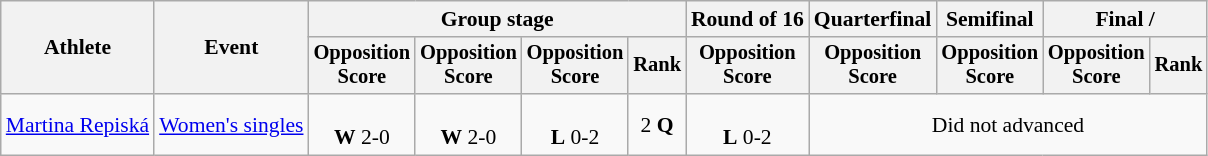<table class="wikitable" style="font-size:90%">
<tr>
<th rowspan=2>Athlete</th>
<th rowspan=2>Event</th>
<th colspan=4>Group stage</th>
<th>Round of 16</th>
<th>Quarterfinal</th>
<th>Semifinal</th>
<th colspan=2>Final / </th>
</tr>
<tr style="font-size:95%">
<th>Opposition<br>Score</th>
<th>Opposition<br>Score</th>
<th>Opposition<br>Score</th>
<th>Rank</th>
<th>Opposition<br>Score</th>
<th>Opposition<br>Score</th>
<th>Opposition<br>Score</th>
<th>Opposition<br>Score</th>
<th>Rank</th>
</tr>
<tr align=center>
<td align=left><a href='#'>Martina Repiská</a></td>
<td align=left><a href='#'>Women's singles</a></td>
<td><br><strong>W</strong> 2-0</td>
<td><br><strong>W</strong> 2-0</td>
<td><br><strong>L</strong> 0-2</td>
<td>2 <strong>Q</strong></td>
<td><br><strong>L</strong> 0-2</td>
<td colspan=4>Did not advanced</td>
</tr>
</table>
